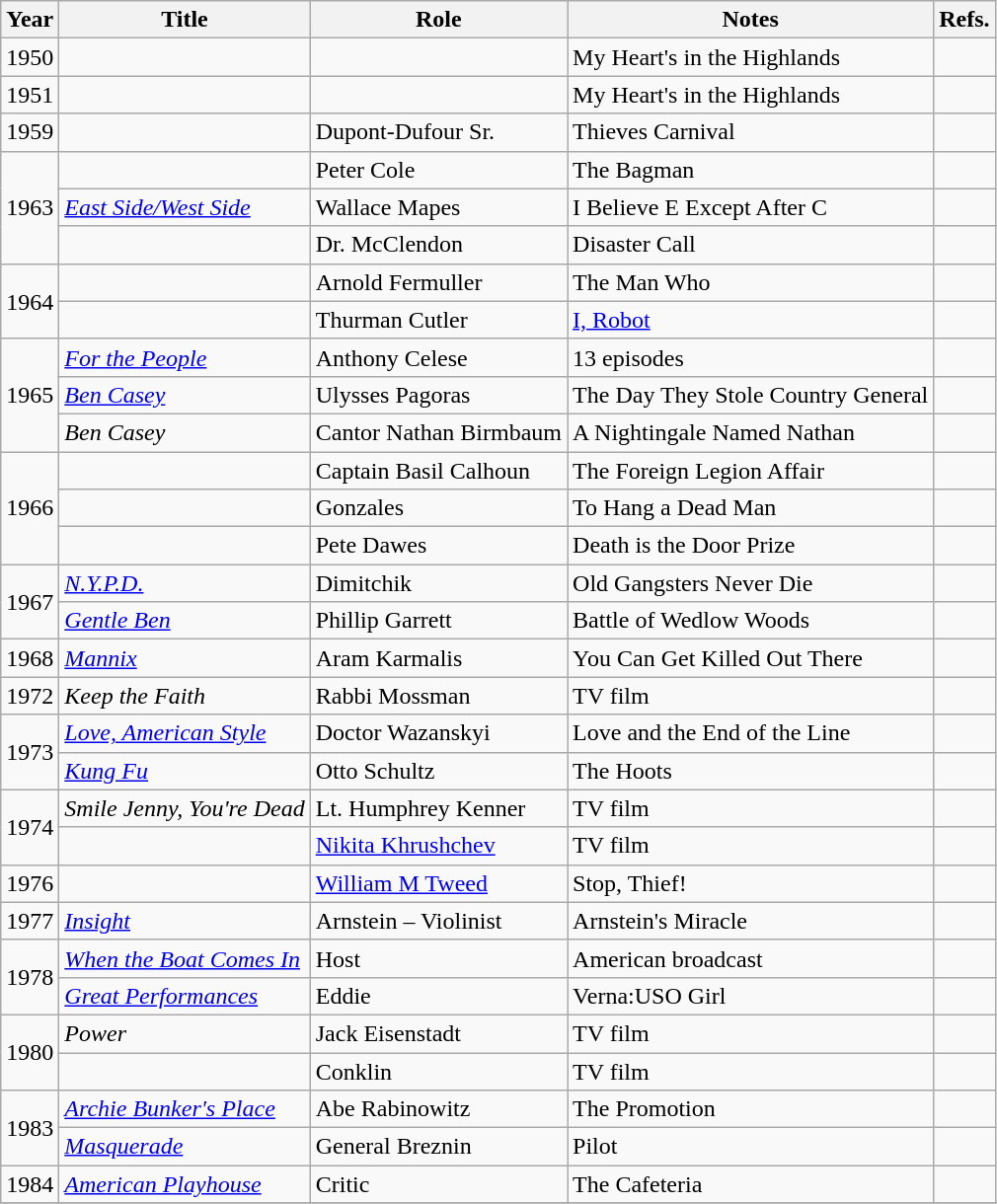<table class="wikitable sortable">
<tr>
<th scope="col">Year</th>
<th scope="col">Title</th>
<th scope="col" class="unsortable">Role</th>
<th scope="col" class="unsortable">Notes</th>
<th scope="col" class="unsortable">Refs.</th>
</tr>
<tr>
<td scope="row">1950</td>
<td></td>
<td></td>
<td>My Heart's in the Highlands</td>
<td></td>
</tr>
<tr>
<td scope="row">1951</td>
<td></td>
<td></td>
<td>My Heart's in the Highlands</td>
<td></td>
</tr>
<tr>
<td scope="row">1959</td>
<td></td>
<td>Dupont-Dufour Sr.</td>
<td>Thieves Carnival</td>
<td></td>
</tr>
<tr>
<td scope="row" rowspan=3>1963</td>
<td></td>
<td>Peter Cole</td>
<td>The Bagman</td>
<td></td>
</tr>
<tr>
<td><em><a href='#'>East Side/West Side</a></em></td>
<td>Wallace Mapes</td>
<td>I Believe E Except After C</td>
<td></td>
</tr>
<tr>
<td></td>
<td>Dr. McClendon</td>
<td>Disaster Call</td>
<td></td>
</tr>
<tr>
<td scope="row" rowspan=2>1964</td>
<td></td>
<td>Arnold Fermuller</td>
<td>The Man Who</td>
<td></td>
</tr>
<tr>
<td></td>
<td>Thurman Cutler</td>
<td><a href='#'>I, Robot</a></td>
<td></td>
</tr>
<tr>
<td scope="row" rowspan=3>1965</td>
<td><em><a href='#'>For the People</a></em></td>
<td>Anthony Celese</td>
<td>13 episodes</td>
<td></td>
</tr>
<tr>
<td><em><a href='#'>Ben Casey</a></em></td>
<td>Ulysses Pagoras</td>
<td>The Day They Stole Country General</td>
<td></td>
</tr>
<tr>
<td><em>Ben Casey</em></td>
<td>Cantor Nathan Birmbaum</td>
<td>A Nightingale Named Nathan</td>
<td></td>
</tr>
<tr>
<td scope="row" rowspan=3>1966</td>
<td></td>
<td>Captain Basil Calhoun</td>
<td>The Foreign Legion Affair</td>
<td></td>
</tr>
<tr>
<td></td>
<td>Gonzales</td>
<td>To Hang a Dead Man</td>
<td></td>
</tr>
<tr>
<td></td>
<td>Pete Dawes</td>
<td>Death is the Door Prize</td>
<td></td>
</tr>
<tr>
<td scope="row" rowspan=2>1967</td>
<td><em><a href='#'>N.Y.P.D.</a></em></td>
<td>Dimitchik</td>
<td>Old Gangsters Never Die</td>
<td></td>
</tr>
<tr>
<td><em><a href='#'>Gentle Ben</a></em></td>
<td>Phillip Garrett</td>
<td>Battle of Wedlow Woods</td>
<td></td>
</tr>
<tr>
<td scope="row">1968</td>
<td><em><a href='#'>Mannix</a></em></td>
<td>Aram Karmalis</td>
<td>You Can Get Killed Out There</td>
<td></td>
</tr>
<tr>
<td scope="row">1972</td>
<td><em>Keep the Faith</em></td>
<td>Rabbi Mossman</td>
<td>TV film</td>
<td></td>
</tr>
<tr>
<td scope="row" rowspan=2>1973</td>
<td><em><a href='#'>Love, American Style</a></em></td>
<td>Doctor Wazanskyi</td>
<td>Love and the End of the Line</td>
<td></td>
</tr>
<tr>
<td><em><a href='#'>Kung Fu</a></em></td>
<td>Otto Schultz</td>
<td>The Hoots</td>
<td></td>
</tr>
<tr>
<td scope="row" rowspan=2>1974</td>
<td><em>Smile Jenny, You're Dead</em></td>
<td>Lt. Humphrey Kenner</td>
<td>TV film</td>
<td></td>
</tr>
<tr>
<td></td>
<td><a href='#'>Nikita Khrushchev</a></td>
<td>TV film</td>
<td></td>
</tr>
<tr>
<td scope="row">1976</td>
<td></td>
<td><a href='#'>William M Tweed</a></td>
<td>Stop, Thief!</td>
<td></td>
</tr>
<tr>
<td scope="row">1977</td>
<td><a href='#'><em>Insight</em></a></td>
<td>Arnstein – Violinist</td>
<td>Arnstein's Miracle</td>
<td></td>
</tr>
<tr>
<td scope="row" rowspan=2>1978</td>
<td><em><a href='#'>When the Boat Comes In</a></em></td>
<td>Host</td>
<td>American broadcast</td>
<td></td>
</tr>
<tr>
<td><em><a href='#'>Great Performances</a></em></td>
<td>Eddie</td>
<td>Verna:USO Girl</td>
<td></td>
</tr>
<tr>
<td scope="row" rowspan=2>1980</td>
<td><em>Power</em></td>
<td>Jack Eisenstadt</td>
<td>TV film</td>
<td></td>
</tr>
<tr>
<td></td>
<td>Conklin</td>
<td>TV film</td>
<td></td>
</tr>
<tr>
<td scope="row" rowspan=2>1983</td>
<td><em><a href='#'>Archie Bunker's Place</a></em></td>
<td>Abe Rabinowitz</td>
<td>The Promotion</td>
<td></td>
</tr>
<tr>
<td><a href='#'><em>Masquerade</em></a></td>
<td>General Breznin</td>
<td>Pilot</td>
<td></td>
</tr>
<tr>
<td scope="row">1984</td>
<td><em><a href='#'>American Playhouse</a></em></td>
<td>Critic</td>
<td>The Cafeteria</td>
<td></td>
</tr>
<tr>
</tr>
</table>
